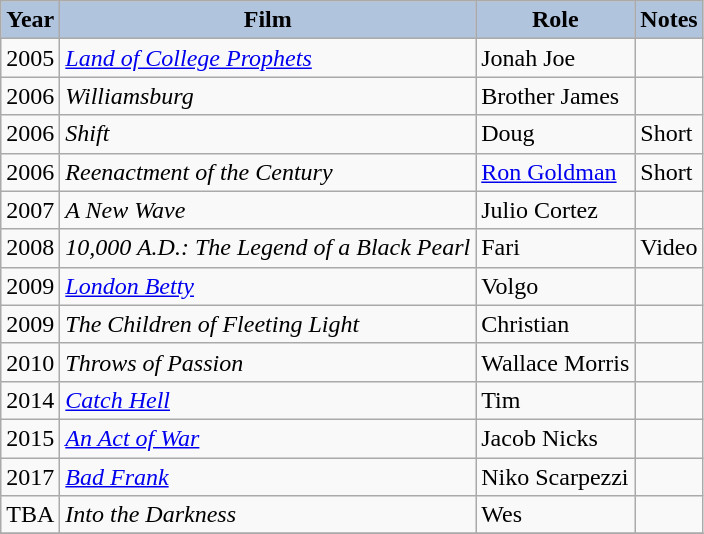<table class="wikitable">
<tr>
<th style="background:#B0C4DE;">Year</th>
<th style="background:#B0C4DE;">Film</th>
<th style="background:#B0C4DE;">Role</th>
<th style="background:#B0C4DE;">Notes</th>
</tr>
<tr>
<td>2005</td>
<td><em><a href='#'>Land of College Prophets</a></em></td>
<td>Jonah Joe</td>
<td></td>
</tr>
<tr>
<td>2006</td>
<td><em>Williamsburg</em></td>
<td>Brother James</td>
<td></td>
</tr>
<tr>
<td>2006</td>
<td><em>Shift</em></td>
<td>Doug</td>
<td>Short</td>
</tr>
<tr>
<td>2006</td>
<td><em>Reenactment of the Century</em></td>
<td><a href='#'>Ron Goldman</a></td>
<td>Short</td>
</tr>
<tr>
<td>2007</td>
<td><em>A New Wave</em></td>
<td>Julio Cortez</td>
<td></td>
</tr>
<tr>
<td>2008</td>
<td><em>10,000 A.D.: The Legend of a Black Pearl</em></td>
<td>Fari</td>
<td>Video</td>
</tr>
<tr>
<td>2009</td>
<td><em><a href='#'>London Betty</a></em></td>
<td>Volgo</td>
<td></td>
</tr>
<tr>
<td>2009</td>
<td><em>The Children of Fleeting Light</em></td>
<td>Christian</td>
<td></td>
</tr>
<tr>
<td>2010</td>
<td><em>Throws of Passion</em></td>
<td>Wallace Morris</td>
<td></td>
</tr>
<tr>
<td>2014</td>
<td><em><a href='#'>Catch Hell</a></em></td>
<td>Tim</td>
<td></td>
</tr>
<tr>
<td>2015</td>
<td><em><a href='#'>An Act of War</a></em></td>
<td>Jacob Nicks</td>
<td></td>
</tr>
<tr>
<td>2017</td>
<td><em><a href='#'>Bad Frank</a></em></td>
<td>Niko Scarpezzi</td>
<td></td>
</tr>
<tr>
<td>TBA</td>
<td><em>Into the Darkness</em></td>
<td>Wes</td>
<td></td>
</tr>
<tr>
</tr>
</table>
